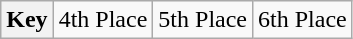<table class="wikitable">
<tr>
<th>Key</th>
<td> 4th Place</td>
<td> 5th Place</td>
<td> 6th Place</td>
</tr>
</table>
